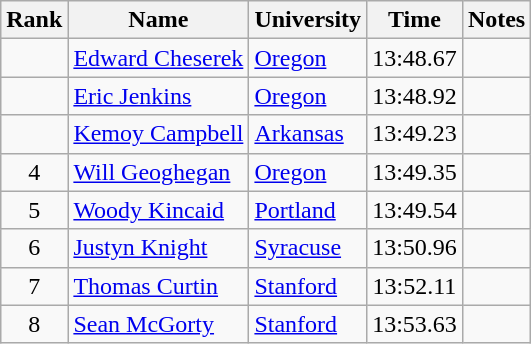<table class="wikitable sortable" style="text-align:center">
<tr>
<th>Rank</th>
<th>Name</th>
<th>University</th>
<th>Time</th>
<th>Notes</th>
</tr>
<tr>
<td></td>
<td align=left><a href='#'>Edward Cheserek</a></td>
<td align=left><a href='#'>Oregon</a></td>
<td>13:48.67</td>
<td></td>
</tr>
<tr>
<td></td>
<td align=left><a href='#'>Eric Jenkins</a></td>
<td align=left><a href='#'>Oregon</a></td>
<td>13:48.92</td>
<td></td>
</tr>
<tr>
<td></td>
<td align=left><a href='#'>Kemoy Campbell</a> </td>
<td align=left><a href='#'>Arkansas</a></td>
<td>13:49.23</td>
<td></td>
</tr>
<tr>
<td>4</td>
<td align=left><a href='#'>Will Geoghegan</a></td>
<td align="left"><a href='#'>Oregon</a></td>
<td>13:49.35</td>
<td></td>
</tr>
<tr>
<td>5</td>
<td align=left><a href='#'>Woody Kincaid</a></td>
<td align=left><a href='#'>Portland</a></td>
<td>13:49.54</td>
<td></td>
</tr>
<tr>
<td>6</td>
<td align=left><a href='#'>Justyn Knight</a></td>
<td align=left><a href='#'>Syracuse</a></td>
<td>13:50.96</td>
<td></td>
</tr>
<tr>
<td>7</td>
<td align=left><a href='#'>Thomas Curtin</a></td>
<td align="left"><a href='#'>Stanford</a></td>
<td>13:52.11</td>
<td></td>
</tr>
<tr>
<td>8</td>
<td align=left><a href='#'>Sean McGorty</a></td>
<td align=left><a href='#'>Stanford</a></td>
<td>13:53.63</td>
<td></td>
</tr>
</table>
